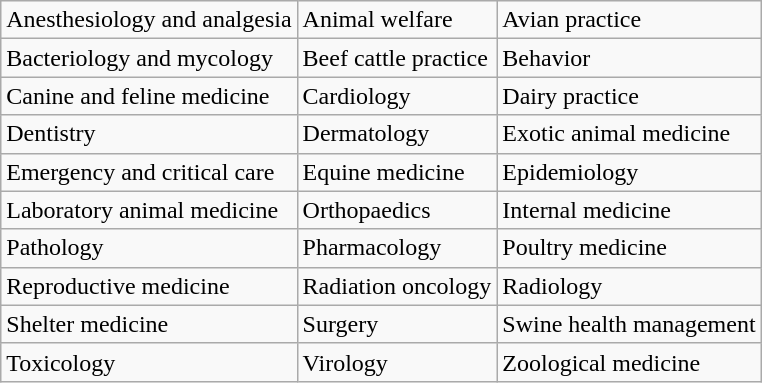<table class="wikitable">
<tr>
<td>Anesthesiology and analgesia</td>
<td>Animal welfare</td>
<td>Avian practice</td>
</tr>
<tr>
<td>Bacteriology and mycology</td>
<td>Beef cattle practice</td>
<td>Behavior</td>
</tr>
<tr>
<td>Canine and feline medicine</td>
<td>Cardiology</td>
<td>Dairy practice</td>
</tr>
<tr>
<td>Dentistry</td>
<td>Dermatology</td>
<td>Exotic animal medicine</td>
</tr>
<tr>
<td>Emergency and critical care</td>
<td>Equine medicine</td>
<td>Epidemiology</td>
</tr>
<tr>
<td>Laboratory animal medicine</td>
<td>Orthopaedics</td>
<td>Internal medicine</td>
</tr>
<tr>
<td>Pathology</td>
<td>Pharmacology</td>
<td>Poultry medicine</td>
</tr>
<tr>
<td>Reproductive medicine</td>
<td>Radiation oncology</td>
<td>Radiology</td>
</tr>
<tr>
<td>Shelter medicine</td>
<td>Surgery</td>
<td>Swine health management</td>
</tr>
<tr>
<td>Toxicology</td>
<td>Virology</td>
<td>Zoological medicine</td>
</tr>
</table>
